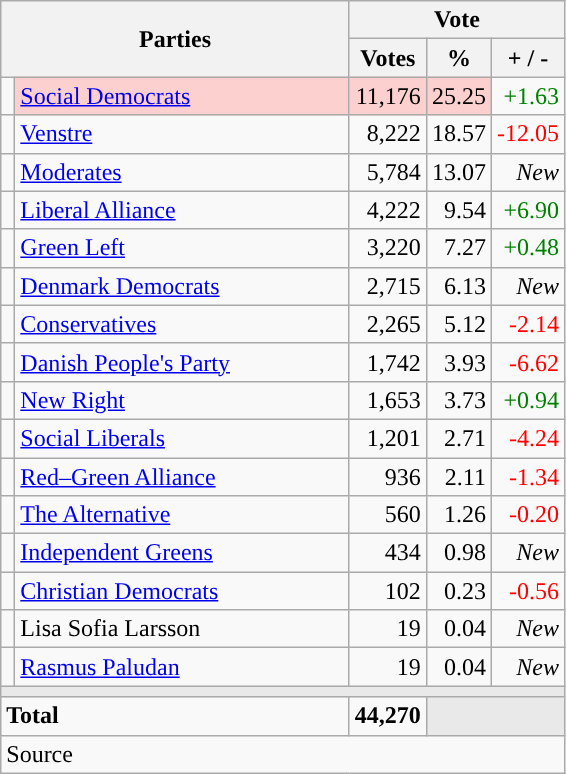<table class="wikitable" style="text-align:right;">
<tr>
<th style="text-align:centre;" rowspan="2" colspan="2" width="225">Parties</th>
<th colspan="3">Vote</th>
</tr>
<tr>
<th width="15">Votes</th>
<th width="15">%</th>
<th width="15">+ / -</th>
</tr>
<tr>
<td width="2" style="color:inherit;background:"></td>
<td bgcolor=#fbd0ce  align="left"><a href='#'>Social Democrats</a></td>
<td bgcolor=#fbd0ce>11,176</td>
<td bgcolor=#fbd0ce>25.25</td>
<td style=color:green;>+1.63</td>
</tr>
<tr>
<td width="2" style="color:inherit;background:"></td>
<td align="left"><a href='#'>Venstre</a></td>
<td>8,222</td>
<td>18.57</td>
<td style=color:red;>-12.05</td>
</tr>
<tr>
<td width="2" style="color:inherit;background:"></td>
<td align="left"><a href='#'>Moderates</a></td>
<td>5,784</td>
<td>13.07</td>
<td><em>New</em></td>
</tr>
<tr>
<td width="2" style="color:inherit;background:"></td>
<td align="left"><a href='#'>Liberal Alliance</a></td>
<td>4,222</td>
<td>9.54</td>
<td style=color:green;>+6.90</td>
</tr>
<tr>
<td width="2" style="color:inherit;background:"></td>
<td align="left"><a href='#'>Green Left</a></td>
<td>3,220</td>
<td>7.27</td>
<td style=color:green;>+0.48</td>
</tr>
<tr>
<td width="2" style="color:inherit;background:"></td>
<td align="left"><a href='#'>Denmark Democrats</a></td>
<td>2,715</td>
<td>6.13</td>
<td><em>New</em></td>
</tr>
<tr>
<td width="2" style="color:inherit;background:"></td>
<td align="left"><a href='#'>Conservatives</a></td>
<td>2,265</td>
<td>5.12</td>
<td style=color:red;>-2.14</td>
</tr>
<tr>
<td width="2" style="color:inherit;background:"></td>
<td align="left"><a href='#'>Danish People's Party</a></td>
<td>1,742</td>
<td>3.93</td>
<td style=color:red;>-6.62</td>
</tr>
<tr>
<td width="2" style="color:inherit;background:"></td>
<td align="left"><a href='#'>New Right</a></td>
<td>1,653</td>
<td>3.73</td>
<td style=color:green;>+0.94</td>
</tr>
<tr>
<td width="2" style="color:inherit;background:"></td>
<td align="left"><a href='#'>Social Liberals</a></td>
<td>1,201</td>
<td>2.71</td>
<td style=color:red;>-4.24</td>
</tr>
<tr>
<td width="2" style="color:inherit;background:"></td>
<td align="left"><a href='#'>Red–Green Alliance</a></td>
<td>936</td>
<td>2.11</td>
<td style=color:red;>-1.34</td>
</tr>
<tr>
<td width="2" style="color:inherit;background:"></td>
<td align="left"><a href='#'>The Alternative</a></td>
<td>560</td>
<td>1.26</td>
<td style=color:red;>-0.20</td>
</tr>
<tr>
<td width="2" style="color:inherit;background:"></td>
<td align="left"><a href='#'>Independent Greens</a></td>
<td>434</td>
<td>0.98</td>
<td><em>New</em></td>
</tr>
<tr>
<td width="2" style="color:inherit;background:"></td>
<td align="left"><a href='#'>Christian Democrats</a></td>
<td>102</td>
<td>0.23</td>
<td style=color:red;>-0.56</td>
</tr>
<tr>
<td width="2" style="color:inherit;background:"></td>
<td align="left">Lisa Sofia Larsson</td>
<td>19</td>
<td>0.04</td>
<td><em>New</em></td>
</tr>
<tr>
<td width="2" style="color:inherit;background:"></td>
<td align="left"><a href='#'>Rasmus Paludan</a></td>
<td>19</td>
<td>0.04</td>
<td><em>New</em></td>
</tr>
<tr>
<td colspan="7" bgcolor="#E9E9E9"></td>
</tr>
<tr>
<td align="left" colspan="2"><strong>Total</strong></td>
<td><strong>44,270</strong></td>
<td bgcolor="#E9E9E9" colspan="2"></td>
</tr>
<tr>
<td align="left" colspan="6">Source</td>
</tr>
</table>
